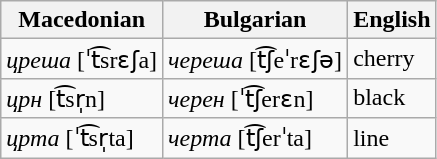<table class="wikitable">
<tr>
<th>Macedonian</th>
<th>Bulgarian</th>
<th>English</th>
</tr>
<tr>
<td><em>цреша</em> [ˈt͡srɛʃa]</td>
<td><em>череша</em> [t͡ʃeˈrɛʃə]</td>
<td>cherry</td>
</tr>
<tr>
<td><em>црн</em> [t͡sr̩n]</td>
<td><em>черен</em> [ˈt͡ʃerɛn]</td>
<td>black</td>
</tr>
<tr>
<td><em>црта</em> [ˈt͡sr̩ta]</td>
<td><em>черта</em> [t͡ʃerˈta]</td>
<td>line</td>
</tr>
</table>
